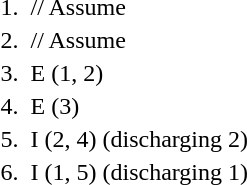<table>
<tr>
<td>1.</td>
<td></td>
<td>// Assume</td>
</tr>
<tr>
<td>2.</td>
<td></td>
<td>// Assume</td>
</tr>
<tr>
<td>3.</td>
<td></td>
<td>E (1, 2)</td>
</tr>
<tr>
<td>4.</td>
<td></td>
<td>E (3)</td>
</tr>
<tr>
<td>5.</td>
<td></td>
<td>I (2, 4) (discharging 2)</td>
</tr>
<tr>
<td>6.</td>
<td></td>
<td>I (1, 5) (discharging 1)</td>
</tr>
</table>
